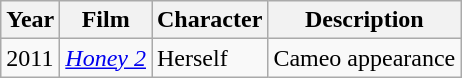<table class="wikitable plainrowheaders sortable">
<tr>
<th scope="col">Year</th>
<th scope="col">Film</th>
<th scope="col">Character</th>
<th scope="col" class="unsortable">Description</th>
</tr>
<tr>
<td>2011</td>
<td><em><a href='#'>Honey 2</a></em></td>
<td>Herself</td>
<td>Cameo appearance</td>
</tr>
</table>
